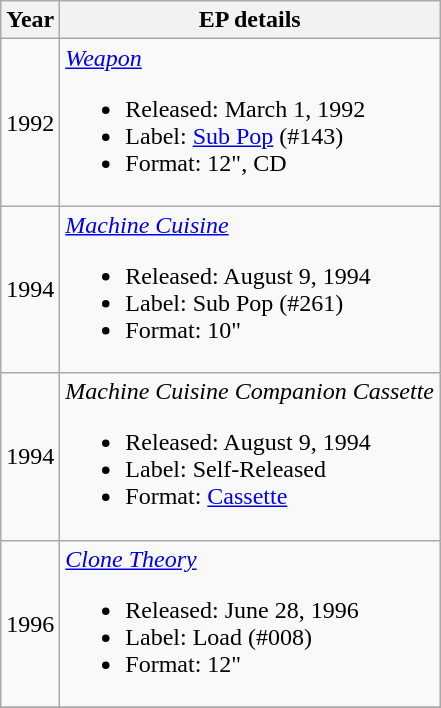<table class ="wikitable">
<tr>
<th>Year</th>
<th>EP details</th>
</tr>
<tr>
<td>1992</td>
<td><em><a href='#'>Weapon</a></em><br><ul><li>Released: March 1, 1992</li><li>Label: <a href='#'>Sub Pop</a> (#143)</li><li>Format: 12", CD</li></ul></td>
</tr>
<tr>
<td>1994</td>
<td><em><a href='#'>Machine Cuisine</a></em><br><ul><li>Released: August 9, 1994</li><li>Label: Sub Pop (#261)</li><li>Format: 10"</li></ul></td>
</tr>
<tr>
<td>1994</td>
<td><em>Machine Cuisine Companion Cassette</em><br><ul><li>Released: August 9, 1994</li><li>Label: Self-Released</li><li>Format: <a href='#'>Cassette</a></li></ul></td>
</tr>
<tr>
<td>1996</td>
<td><em><a href='#'>Clone Theory</a></em><br><ul><li>Released: June 28, 1996</li><li>Label: Load (#008)</li><li>Format: 12"</li></ul></td>
</tr>
<tr>
</tr>
</table>
